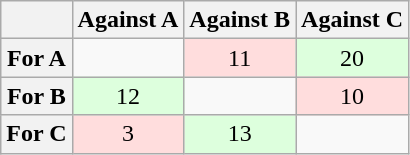<table class="wikitable" style="text-align:center">
<tr>
<th></th>
<th>Against A</th>
<th>Against B</th>
<th>Against C</th>
</tr>
<tr>
<th>For A</th>
<td></td>
<td bgcolor=#ffdddd>11</td>
<td bgcolor=#ddffdd>20</td>
</tr>
<tr>
<th>For B</th>
<td bgcolor=#ddffdd>12</td>
<td></td>
<td bgcolor=#ffdddd>10</td>
</tr>
<tr>
<th>For C</th>
<td bgcolor=#ffdddd>3</td>
<td bgcolor=#ddffdd>13</td>
<td></td>
</tr>
</table>
